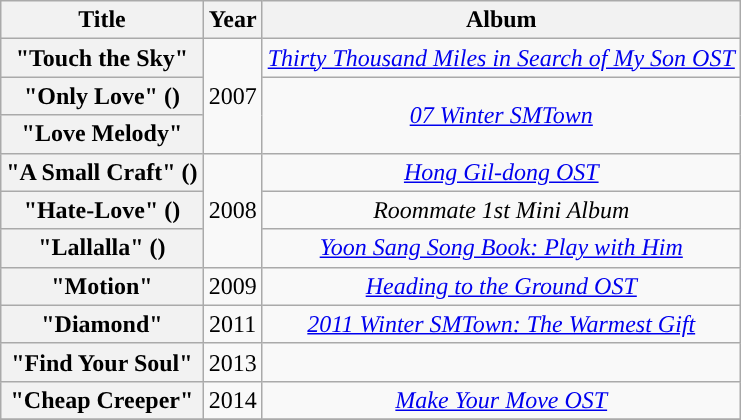<table class="wikitable plainrowheaders" style="text-align:center">
<tr>
<th scope="col">Title</th>
<th scope="col">Year</th>
<th scope="col">Album</th>
</tr>
<tr>
<th scope="row">"Touch the Sky"</th>
<td rowspan="3">2007</td>
<td><a href='#'><em>Thirty Thousand Miles in Search of My Son OST</em></a></td>
</tr>
<tr>
<th scope="row">"Only Love" ()<br></th>
<td rowspan="2"><em><a href='#'>07 Winter SMTown</a></em></td>
</tr>
<tr>
<th scope="row">"Love Melody"</th>
</tr>
<tr>
<th scope="row">"A Small Craft" ()</th>
<td rowspan="3">2008</td>
<td><em><a href='#'>Hong Gil-dong OST</a></em></td>
</tr>
<tr>
<th scope="row">"Hate-Love" ()<br></th>
<td><em>Roommate 1st Mini Album</em></td>
</tr>
<tr>
<th scope="row">"Lallalla" ()<br></th>
<td><em><a href='#'>Yoon Sang Song Book: Play with Him</a></em></td>
</tr>
<tr>
<th scope="row">"Motion"</th>
<td>2009</td>
<td><em><a href='#'>Heading to the Ground OST</a></em></td>
</tr>
<tr>
<th scope="row">"Diamond"</th>
<td>2011</td>
<td><em><a href='#'>2011 Winter SMTown: The Warmest Gift</a></em></td>
</tr>
<tr>
<th scope="row">"Find Your Soul"</th>
<td>2013</td>
<td></td>
</tr>
<tr>
<th scope="row">"Cheap Creeper"</th>
<td>2014</td>
<td><em><a href='#'>Make Your Move OST</a></em></td>
</tr>
<tr>
</tr>
</table>
